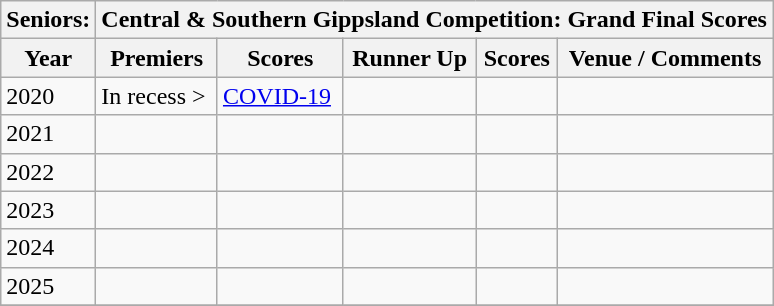<table class="wikitable collapsible collapsed">
<tr>
<th>Seniors:</th>
<th colspan=9>Central & Southern Gippsland Competition: Grand Final Scores</th>
</tr>
<tr>
<th>Year</th>
<th>Premiers</th>
<th>Scores</th>
<th>Runner Up</th>
<th>Scores</th>
<th>Venue / Comments</th>
</tr>
<tr>
<td>2020</td>
<td>In recess ></td>
<td><a href='#'>COVID-19</a></td>
<td></td>
<td></td>
<td></td>
</tr>
<tr>
<td>2021</td>
<td></td>
<td></td>
<td></td>
<td></td>
<td></td>
</tr>
<tr>
<td>2022</td>
<td></td>
<td></td>
<td></td>
<td></td>
<td></td>
</tr>
<tr>
<td>2023</td>
<td></td>
<td></td>
<td></td>
<td></td>
<td></td>
</tr>
<tr>
<td>2024</td>
<td></td>
<td></td>
<td></td>
<td></td>
<td></td>
</tr>
<tr>
<td>2025</td>
<td></td>
<td></td>
<td></td>
<td></td>
<td></td>
</tr>
<tr>
</tr>
</table>
